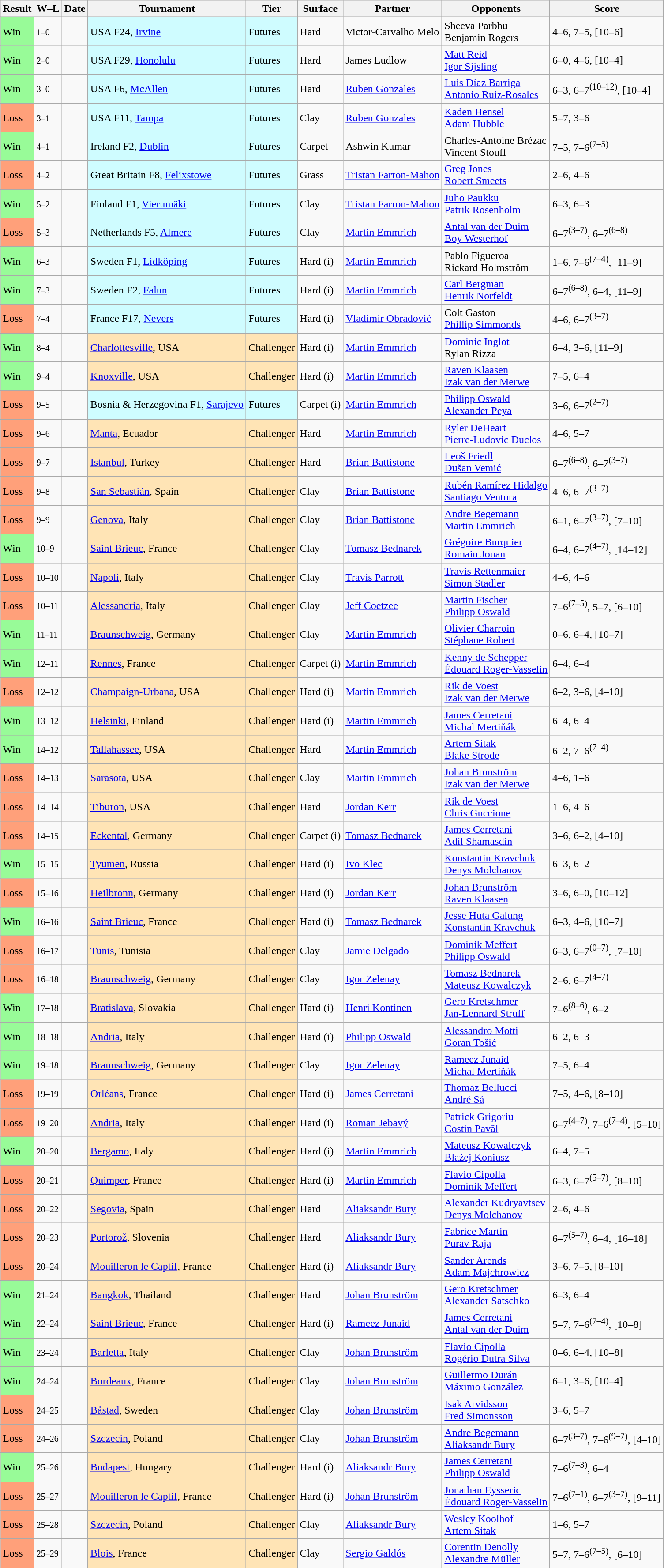<table class="sortable wikitable">
<tr>
<th>Result</th>
<th class="unsortable">W–L</th>
<th>Date</th>
<th>Tournament</th>
<th>Tier</th>
<th>Surface</th>
<th>Partner</th>
<th>Opponents</th>
<th class="unsortable">Score</th>
</tr>
<tr>
<td style="background:#98fb98;">Win</td>
<td><small>1–0</small></td>
<td></td>
<td style="background:#cffcff;">USA F24, <a href='#'>Irvine</a></td>
<td style="background:#cffcff;">Futures</td>
<td>Hard</td>
<td> Victor-Carvalho Melo</td>
<td> Sheeva Parbhu<br> Benjamin Rogers</td>
<td>4–6, 7–5, [10–6]</td>
</tr>
<tr>
<td style="background:#98fb98;">Win</td>
<td><small>2–0</small></td>
<td></td>
<td style="background:#cffcff;">USA F29, <a href='#'>Honolulu</a></td>
<td style="background:#cffcff;">Futures</td>
<td>Hard</td>
<td> James Ludlow</td>
<td> <a href='#'>Matt Reid</a><br> <a href='#'>Igor Sijsling</a></td>
<td>6–0, 4–6, [10–4]</td>
</tr>
<tr>
<td style="background:#98fb98;">Win</td>
<td><small>3–0</small></td>
<td></td>
<td style="background:#cffcff;">USA F6, <a href='#'>McAllen</a></td>
<td style="background:#cffcff;">Futures</td>
<td>Hard</td>
<td> <a href='#'>Ruben Gonzales</a></td>
<td> <a href='#'>Luis Díaz Barriga</a><br> <a href='#'>Antonio Ruiz-Rosales</a></td>
<td>6–3, 6–7<sup>(10–12)</sup>, [10–4]</td>
</tr>
<tr>
<td style="background:#ffa07a;">Loss</td>
<td><small>3–1</small></td>
<td></td>
<td style="background:#cffcff;">USA F11, <a href='#'>Tampa</a></td>
<td style="background:#cffcff;">Futures</td>
<td>Clay</td>
<td> <a href='#'>Ruben Gonzales</a></td>
<td> <a href='#'>Kaden Hensel</a><br> <a href='#'>Adam Hubble</a></td>
<td>5–7, 3–6</td>
</tr>
<tr>
<td style="background:#98fb98;">Win</td>
<td><small>4–1</small></td>
<td></td>
<td style="background:#cffcff;">Ireland F2, <a href='#'>Dublin</a></td>
<td style="background:#cffcff;">Futures</td>
<td>Carpet</td>
<td> Ashwin Kumar</td>
<td> Charles-Antoine Brézac<br> Vincent Stouff</td>
<td>7–5, 7–6<sup>(7–5)</sup></td>
</tr>
<tr>
<td style="background:#ffa07a;">Loss</td>
<td><small>4–2</small></td>
<td></td>
<td style="background:#cffcff;">Great Britain F8, <a href='#'>Felixstowe</a></td>
<td style="background:#cffcff;">Futures</td>
<td>Grass</td>
<td> <a href='#'>Tristan Farron-Mahon</a></td>
<td> <a href='#'>Greg Jones</a><br> <a href='#'>Robert Smeets</a></td>
<td>2–6, 4–6</td>
</tr>
<tr>
<td style="background:#98fb98;">Win</td>
<td><small>5–2</small></td>
<td></td>
<td style="background:#cffcff;">Finland F1, <a href='#'>Vierumäki</a></td>
<td style="background:#cffcff;">Futures</td>
<td>Clay</td>
<td> <a href='#'>Tristan Farron-Mahon</a></td>
<td> <a href='#'>Juho Paukku</a><br> <a href='#'>Patrik Rosenholm</a></td>
<td>6–3, 6–3</td>
</tr>
<tr>
<td style="background:#ffa07a;">Loss</td>
<td><small>5–3</small></td>
<td></td>
<td style="background:#cffcff;">Netherlands F5, <a href='#'>Almere</a></td>
<td style="background:#cffcff;">Futures</td>
<td>Clay</td>
<td> <a href='#'>Martin Emmrich</a></td>
<td> <a href='#'>Antal van der Duim</a><br> <a href='#'>Boy Westerhof</a></td>
<td>6–7<sup>(3–7)</sup>, 6–7<sup>(6–8)</sup></td>
</tr>
<tr>
<td style="background:#98fb98;">Win</td>
<td><small>6–3</small></td>
<td></td>
<td style="background:#cffcff;">Sweden F1, <a href='#'>Lidköping</a></td>
<td style="background:#cffcff;">Futures</td>
<td>Hard (i)</td>
<td> <a href='#'>Martin Emmrich</a></td>
<td> Pablo Figueroa<br> Rickard Holmström</td>
<td>1–6, 7–6<sup>(7–4)</sup>, [11–9]</td>
</tr>
<tr>
<td style="background:#98fb98;">Win</td>
<td><small>7–3</small></td>
<td></td>
<td style="background:#cffcff;">Sweden F2, <a href='#'>Falun</a></td>
<td style="background:#cffcff;">Futures</td>
<td>Hard (i)</td>
<td> <a href='#'>Martin Emmrich</a></td>
<td> <a href='#'>Carl Bergman</a><br> <a href='#'>Henrik Norfeldt</a></td>
<td>6–7<sup>(6–8)</sup>, 6–4, [11–9]</td>
</tr>
<tr>
<td style="background:#ffa07a;">Loss</td>
<td><small>7–4</small></td>
<td></td>
<td style="background:#cffcff;">France F17, <a href='#'>Nevers</a></td>
<td style="background:#cffcff;">Futures</td>
<td>Hard (i)</td>
<td> <a href='#'>Vladimir Obradović</a></td>
<td> Colt Gaston<br> <a href='#'>Phillip Simmonds</a></td>
<td>4–6, 6–7<sup>(3–7)</sup></td>
</tr>
<tr>
<td style="background:#98fb98;">Win</td>
<td><small>8–4</small></td>
<td><a href='#'></a></td>
<td style="background:moccasin;"><a href='#'>Charlottesville</a>, USA</td>
<td style="background:moccasin;">Challenger</td>
<td>Hard (i)</td>
<td> <a href='#'>Martin Emmrich</a></td>
<td> <a href='#'>Dominic Inglot</a><br> Rylan Rizza</td>
<td>6–4, 3–6, [11–9]</td>
</tr>
<tr>
<td style="background:#98fb98;">Win</td>
<td><small>9–4</small></td>
<td><a href='#'></a></td>
<td style="background:moccasin;"><a href='#'>Knoxville</a>, USA</td>
<td style="background:moccasin;">Challenger</td>
<td>Hard (i)</td>
<td> <a href='#'>Martin Emmrich</a></td>
<td> <a href='#'>Raven Klaasen</a><br> <a href='#'>Izak van der Merwe</a></td>
<td>7–5, 6–4</td>
</tr>
<tr>
<td style="background:#ffa07a;">Loss</td>
<td><small>9–5</small></td>
<td></td>
<td style="background:#cffcff;">Bosnia & Herzegovina F1, <a href='#'>Sarajevo</a></td>
<td style="background:#cffcff;">Futures</td>
<td>Carpet (i)</td>
<td> <a href='#'>Martin Emmrich</a></td>
<td> <a href='#'>Philipp Oswald</a><br> <a href='#'>Alexander Peya</a></td>
<td>3–6, 6–7<sup>(2–7)</sup></td>
</tr>
<tr>
<td style="background:#ffa07a;">Loss</td>
<td><small>9–6</small></td>
<td><a href='#'></a></td>
<td style="background:moccasin;"><a href='#'>Manta</a>, Ecuador</td>
<td style="background:moccasin;">Challenger</td>
<td>Hard</td>
<td> <a href='#'>Martin Emmrich</a></td>
<td> <a href='#'>Ryler DeHeart</a><br> <a href='#'>Pierre-Ludovic Duclos</a></td>
<td>4–6, 5–7</td>
</tr>
<tr>
<td style="background:#ffa07a;">Loss</td>
<td><small>9–7</small></td>
<td><a href='#'></a></td>
<td style="background:moccasin;"><a href='#'>Istanbul</a>, Turkey</td>
<td style="background:moccasin;">Challenger</td>
<td>Hard</td>
<td> <a href='#'>Brian Battistone</a></td>
<td> <a href='#'>Leoš Friedl</a><br> <a href='#'>Dušan Vemić</a></td>
<td>6–7<sup>(6–8)</sup>, 6–7<sup>(3–7)</sup></td>
</tr>
<tr>
<td style="background:#ffa07a;">Loss</td>
<td><small>9–8</small></td>
<td><a href='#'></a></td>
<td style="background:moccasin;"><a href='#'>San Sebastián</a>, Spain</td>
<td style="background:moccasin;">Challenger</td>
<td>Clay</td>
<td> <a href='#'>Brian Battistone</a></td>
<td> <a href='#'>Rubén Ramírez Hidalgo</a><br> <a href='#'>Santiago Ventura</a></td>
<td>4–6, 6–7<sup>(3–7)</sup></td>
</tr>
<tr>
<td style="background:#ffa07a;">Loss</td>
<td><small>9–9</small></td>
<td><a href='#'></a></td>
<td style="background:moccasin;"><a href='#'>Genova</a>, Italy</td>
<td style="background:moccasin;">Challenger</td>
<td>Clay</td>
<td> <a href='#'>Brian Battistone</a></td>
<td> <a href='#'>Andre Begemann</a><br> <a href='#'>Martin Emmrich</a></td>
<td>6–1, 6–7<sup>(3–7)</sup>, [7–10]</td>
</tr>
<tr>
<td style="background:#98fb98;">Win</td>
<td><small>10–9</small></td>
<td><a href='#'></a></td>
<td style="background:moccasin;"><a href='#'>Saint Brieuc</a>, France</td>
<td style="background:moccasin;">Challenger</td>
<td>Clay</td>
<td> <a href='#'>Tomasz Bednarek</a></td>
<td> <a href='#'>Grégoire Burquier</a><br> <a href='#'>Romain Jouan</a></td>
<td>6–4, 6–7<sup>(4–7)</sup>, [14–12]</td>
</tr>
<tr>
<td style="background:#ffa07a;">Loss</td>
<td><small>10–10</small></td>
<td><a href='#'></a></td>
<td style="background:moccasin;"><a href='#'>Napoli</a>, Italy</td>
<td style="background:moccasin;">Challenger</td>
<td>Clay</td>
<td> <a href='#'>Travis Parrott</a></td>
<td> <a href='#'>Travis Rettenmaier</a><br> <a href='#'>Simon Stadler</a></td>
<td>4–6, 4–6</td>
</tr>
<tr>
<td style="background:#ffa07a;">Loss</td>
<td><small>10–11</small></td>
<td><a href='#'></a></td>
<td style="background:moccasin;"><a href='#'>Alessandria</a>, Italy</td>
<td style="background:moccasin;">Challenger</td>
<td>Clay</td>
<td> <a href='#'>Jeff Coetzee</a></td>
<td> <a href='#'>Martin Fischer</a><br> <a href='#'>Philipp Oswald</a></td>
<td>7–6<sup>(7–5)</sup>, 5–7, [6–10]</td>
</tr>
<tr>
<td style="background:#98fb98;">Win</td>
<td><small>11–11</small></td>
<td><a href='#'></a></td>
<td style="background:moccasin;"><a href='#'>Braunschweig</a>, Germany</td>
<td style="background:moccasin;">Challenger</td>
<td>Clay</td>
<td> <a href='#'>Martin Emmrich</a></td>
<td> <a href='#'>Olivier Charroin</a><br> <a href='#'>Stéphane Robert</a></td>
<td>0–6, 6–4, [10–7]</td>
</tr>
<tr>
<td style="background:#98fb98;">Win</td>
<td><small>12–11</small></td>
<td><a href='#'></a></td>
<td style="background:moccasin;"><a href='#'>Rennes</a>, France</td>
<td style="background:moccasin;">Challenger</td>
<td>Carpet (i)</td>
<td> <a href='#'>Martin Emmrich</a></td>
<td> <a href='#'>Kenny de Schepper</a><br> <a href='#'>Édouard Roger-Vasselin</a></td>
<td>6–4, 6–4</td>
</tr>
<tr>
<td style="background:#ffa07a;">Loss</td>
<td><small>12–12</small></td>
<td><a href='#'></a></td>
<td style="background:moccasin;"><a href='#'>Champaign-Urbana</a>, USA</td>
<td style="background:moccasin;">Challenger</td>
<td>Hard (i)</td>
<td> <a href='#'>Martin Emmrich</a></td>
<td> <a href='#'>Rik de Voest</a><br> <a href='#'>Izak van der Merwe</a></td>
<td>6–2, 3–6, [4–10]</td>
</tr>
<tr>
<td style="background:#98fb98;">Win</td>
<td><small>13–12</small></td>
<td><a href='#'></a></td>
<td style="background:moccasin;"><a href='#'>Helsinki</a>, Finland</td>
<td style="background:moccasin;">Challenger</td>
<td>Hard (i)</td>
<td> <a href='#'>Martin Emmrich</a></td>
<td> <a href='#'>James Cerretani</a><br> <a href='#'>Michal Mertiňák</a></td>
<td>6–4, 6–4</td>
</tr>
<tr>
<td style="background:#98fb98;">Win</td>
<td><small>14–12</small></td>
<td><a href='#'></a></td>
<td style="background:moccasin;"><a href='#'>Tallahassee</a>, USA</td>
<td style="background:moccasin;">Challenger</td>
<td>Hard</td>
<td> <a href='#'>Martin Emmrich</a></td>
<td> <a href='#'>Artem Sitak</a><br> <a href='#'>Blake Strode</a></td>
<td>6–2, 7–6<sup>(7–4)</sup></td>
</tr>
<tr>
<td style="background:#ffa07a;">Loss</td>
<td><small>14–13</small></td>
<td><a href='#'></a></td>
<td style="background:moccasin;"><a href='#'>Sarasota</a>, USA</td>
<td style="background:moccasin;">Challenger</td>
<td>Clay</td>
<td> <a href='#'>Martin Emmrich</a></td>
<td> <a href='#'>Johan Brunström</a><br> <a href='#'>Izak van der Merwe</a></td>
<td>4–6, 1–6</td>
</tr>
<tr>
<td style="background:#ffa07a;">Loss</td>
<td><small>14–14</small></td>
<td><a href='#'></a></td>
<td style="background:moccasin;"><a href='#'>Tiburon</a>, USA</td>
<td style="background:moccasin;">Challenger</td>
<td>Hard</td>
<td> <a href='#'>Jordan Kerr</a></td>
<td> <a href='#'>Rik de Voest</a><br> <a href='#'>Chris Guccione</a></td>
<td>1–6, 4–6</td>
</tr>
<tr>
<td style="background:#ffa07a;">Loss</td>
<td><small>14–15</small></td>
<td><a href='#'></a></td>
<td style="background:moccasin;"><a href='#'>Eckental</a>, Germany</td>
<td style="background:moccasin;">Challenger</td>
<td>Carpet (i)</td>
<td> <a href='#'>Tomasz Bednarek</a></td>
<td> <a href='#'>James Cerretani</a><br> <a href='#'>Adil Shamasdin</a></td>
<td>3–6, 6–2, [4–10]</td>
</tr>
<tr>
<td style="background:#98fb98;">Win</td>
<td><small>15–15</small></td>
<td><a href='#'></a></td>
<td style="background:moccasin;"><a href='#'>Tyumen</a>, Russia</td>
<td style="background:moccasin;">Challenger</td>
<td>Hard (i)</td>
<td> <a href='#'>Ivo Klec</a></td>
<td> <a href='#'>Konstantin Kravchuk</a><br> <a href='#'>Denys Molchanov</a></td>
<td>6–3, 6–2</td>
</tr>
<tr>
<td style="background:#ffa07a;">Loss</td>
<td><small>15–16</small></td>
<td><a href='#'></a></td>
<td style="background:moccasin;"><a href='#'>Heilbronn</a>, Germany</td>
<td style="background:moccasin;">Challenger</td>
<td>Hard (i)</td>
<td> <a href='#'>Jordan Kerr</a></td>
<td> <a href='#'>Johan Brunström</a><br> <a href='#'>Raven Klaasen</a></td>
<td>3–6, 6–0, [10–12]</td>
</tr>
<tr>
<td style="background:#98fb98;">Win</td>
<td><small>16–16</small></td>
<td><a href='#'></a></td>
<td style="background:moccasin;"><a href='#'>Saint Brieuc</a>, France</td>
<td style="background:moccasin;">Challenger</td>
<td>Hard (i)</td>
<td> <a href='#'>Tomasz Bednarek</a></td>
<td> <a href='#'>Jesse Huta Galung</a><br> <a href='#'>Konstantin Kravchuk</a></td>
<td>6–3, 4–6, [10–7]</td>
</tr>
<tr>
<td style="background:#ffa07a;">Loss</td>
<td><small>16–17</small></td>
<td><a href='#'></a></td>
<td style="background:moccasin;"><a href='#'>Tunis</a>, Tunisia</td>
<td style="background:moccasin;">Challenger</td>
<td>Clay</td>
<td> <a href='#'>Jamie Delgado</a></td>
<td> <a href='#'>Dominik Meffert</a><br> <a href='#'>Philipp Oswald</a></td>
<td>6–3, 6–7<sup>(0–7)</sup>, [7–10]</td>
</tr>
<tr>
<td style="background:#ffa07a;">Loss</td>
<td><small>16–18</small></td>
<td><a href='#'></a></td>
<td style="background:moccasin;"><a href='#'>Braunschweig</a>, Germany</td>
<td style="background:moccasin;">Challenger</td>
<td>Clay</td>
<td> <a href='#'>Igor Zelenay</a></td>
<td> <a href='#'>Tomasz Bednarek</a><br> <a href='#'>Mateusz Kowalczyk</a></td>
<td>2–6, 6–7<sup>(4–7)</sup></td>
</tr>
<tr>
<td style="background:#98fb98;">Win</td>
<td><small>17–18</small></td>
<td><a href='#'></a></td>
<td style="background:moccasin;"><a href='#'>Bratislava</a>, Slovakia</td>
<td style="background:moccasin;">Challenger</td>
<td>Hard (i)</td>
<td> <a href='#'>Henri Kontinen</a></td>
<td> <a href='#'>Gero Kretschmer</a><br> <a href='#'>Jan-Lennard Struff</a></td>
<td>7–6<sup>(8–6)</sup>, 6–2</td>
</tr>
<tr>
<td style="background:#98fb98;">Win</td>
<td><small>18–18</small></td>
<td><a href='#'></a></td>
<td style="background:moccasin;"><a href='#'>Andria</a>, Italy</td>
<td style="background:moccasin;">Challenger</td>
<td>Hard (i)</td>
<td> <a href='#'>Philipp Oswald</a></td>
<td> <a href='#'>Alessandro Motti</a><br> <a href='#'>Goran Tošić</a></td>
<td>6–2, 6–3</td>
</tr>
<tr>
<td style="background:#98fb98;">Win</td>
<td><small>19–18</small></td>
<td><a href='#'></a></td>
<td style="background:moccasin;"><a href='#'>Braunschweig</a>, Germany</td>
<td style="background:moccasin;">Challenger</td>
<td>Clay</td>
<td> <a href='#'>Igor Zelenay</a></td>
<td> <a href='#'>Rameez Junaid</a><br> <a href='#'>Michal Mertiňák</a></td>
<td>7–5, 6–4</td>
</tr>
<tr>
<td bgcolor=#FFA07A>Loss</td>
<td><small>19–19</small></td>
<td><a href='#'></a></td>
<td style="background:moccasin;"><a href='#'>Orléans</a>, France</td>
<td style="background:moccasin;">Challenger</td>
<td>Hard (i)</td>
<td> <a href='#'>James Cerretani</a></td>
<td> <a href='#'>Thomaz Bellucci</a><br> <a href='#'>André Sá</a></td>
<td>7–5, 4–6, [8–10]</td>
</tr>
<tr>
<td bgcolor=#FFA07A>Loss</td>
<td><small>19–20</small></td>
<td><a href='#'></a></td>
<td style="background:moccasin;"><a href='#'>Andria</a>, Italy</td>
<td style="background:moccasin;">Challenger</td>
<td>Hard (i)</td>
<td> <a href='#'>Roman Jebavý</a></td>
<td> <a href='#'>Patrick Grigoriu</a><br> <a href='#'>Costin Pavăl</a></td>
<td>6–7<sup>(4–7)</sup>, 7–6<sup>(7–4)</sup>, [5–10]</td>
</tr>
<tr>
<td style="background:#98fb98;">Win</td>
<td><small>20–20</small></td>
<td><a href='#'></a></td>
<td style="background:moccasin;"><a href='#'>Bergamo</a>, Italy</td>
<td style="background:moccasin;">Challenger</td>
<td>Hard (i)</td>
<td> <a href='#'>Martin Emmrich</a></td>
<td> <a href='#'>Mateusz Kowalczyk</a><br> <a href='#'>Błażej Koniusz</a></td>
<td>6–4, 7–5</td>
</tr>
<tr>
<td style="background:#ffa07a;">Loss</td>
<td><small>20–21</small></td>
<td><a href='#'></a></td>
<td style="background:moccasin;"><a href='#'>Quimper</a>, France</td>
<td style="background:moccasin;">Challenger</td>
<td>Hard (i)</td>
<td> <a href='#'>Martin Emmrich</a></td>
<td> <a href='#'>Flavio Cipolla</a><br> <a href='#'>Dominik Meffert</a></td>
<td>6–3, 6–7<sup>(5–7)</sup>, [8–10]</td>
</tr>
<tr>
<td style="background:#ffa07a;">Loss</td>
<td><small>20–22</small></td>
<td><a href='#'></a></td>
<td style="background:moccasin;"><a href='#'>Segovia</a>, Spain</td>
<td style="background:moccasin;">Challenger</td>
<td>Hard</td>
<td> <a href='#'>Aliaksandr Bury</a></td>
<td> <a href='#'>Alexander Kudryavtsev</a><br> <a href='#'>Denys Molchanov</a></td>
<td>2–6, 4–6</td>
</tr>
<tr>
<td style="background:#ffa07a;">Loss</td>
<td><small>20–23</small></td>
<td><a href='#'></a></td>
<td style="background:moccasin;"><a href='#'>Portorož</a>, Slovenia</td>
<td style="background:moccasin;">Challenger</td>
<td>Hard</td>
<td> <a href='#'>Aliaksandr Bury</a></td>
<td> <a href='#'>Fabrice Martin</a><br> <a href='#'>Purav Raja</a></td>
<td>6–7<sup>(5–7)</sup>, 6–4, [16–18]</td>
</tr>
<tr>
<td style="background:#ffa07a;">Loss</td>
<td><small>20–24</small></td>
<td><a href='#'></a></td>
<td style="background:moccasin;"><a href='#'>Mouilleron le Captif</a>, France</td>
<td style="background:moccasin;">Challenger</td>
<td>Hard (i)</td>
<td> <a href='#'>Aliaksandr Bury</a></td>
<td> <a href='#'>Sander Arends</a><br> <a href='#'>Adam Majchrowicz</a></td>
<td>3–6, 7–5, [8–10]</td>
</tr>
<tr>
<td style="background:#98fb98;">Win</td>
<td><small>21–24</small></td>
<td><a href='#'></a></td>
<td style="background:moccasin;"><a href='#'>Bangkok</a>, Thailand</td>
<td style="background:moccasin;">Challenger</td>
<td>Hard</td>
<td> <a href='#'>Johan Brunström</a></td>
<td> <a href='#'>Gero Kretschmer</a><br> <a href='#'>Alexander Satschko</a></td>
<td>6–3, 6–4</td>
</tr>
<tr>
<td style="background:#98fb98;">Win</td>
<td><small>22–24</small></td>
<td><a href='#'></a></td>
<td style="background:moccasin;"><a href='#'>Saint Brieuc</a>, France</td>
<td style="background:moccasin;">Challenger</td>
<td>Hard (i)</td>
<td> <a href='#'>Rameez Junaid</a></td>
<td> <a href='#'>James Cerretani</a><br> <a href='#'>Antal van der Duim</a></td>
<td>5–7, 7–6<sup>(7–4)</sup>, [10–8]</td>
</tr>
<tr>
<td style="background:#98fb98;">Win</td>
<td><small>23–24</small></td>
<td><a href='#'></a></td>
<td style="background:moccasin;"><a href='#'>Barletta</a>, Italy</td>
<td style="background:moccasin;">Challenger</td>
<td>Clay</td>
<td> <a href='#'>Johan Brunström</a></td>
<td> <a href='#'>Flavio Cipolla</a><br> <a href='#'>Rogério Dutra Silva</a></td>
<td>0–6, 6–4, [10–8]</td>
</tr>
<tr>
<td style="background:#98fb98;">Win</td>
<td><small>24–24</small></td>
<td><a href='#'></a></td>
<td style="background:moccasin;"><a href='#'>Bordeaux</a>, France</td>
<td style="background:moccasin;">Challenger</td>
<td>Clay</td>
<td> <a href='#'>Johan Brunström</a></td>
<td> <a href='#'>Guillermo Durán</a><br> <a href='#'>Máximo González</a></td>
<td>6–1, 3–6, [10–4]</td>
</tr>
<tr>
<td style="background:#ffa07a;">Loss</td>
<td><small>24–25</small></td>
<td><a href='#'></a></td>
<td style="background:moccasin;"><a href='#'>Båstad</a>, Sweden</td>
<td style="background:moccasin;">Challenger</td>
<td>Clay</td>
<td> <a href='#'>Johan Brunström</a></td>
<td> <a href='#'>Isak Arvidsson</a><br> <a href='#'>Fred Simonsson</a></td>
<td>3–6, 5–7</td>
</tr>
<tr>
<td style="background:#ffa07a;">Loss</td>
<td><small>24–26</small></td>
<td><a href='#'></a></td>
<td style="background:moccasin;"><a href='#'>Szczecin</a>, Poland</td>
<td style="background:moccasin;">Challenger</td>
<td>Clay</td>
<td> <a href='#'>Johan Brunström</a></td>
<td> <a href='#'>Andre Begemann</a><br> <a href='#'>Aliaksandr Bury</a></td>
<td>6–7<sup>(3–7)</sup>, 7–6<sup>(9–7)</sup>, [4–10]</td>
</tr>
<tr>
<td style="background:#98fb98;">Win</td>
<td><small>25–26</small></td>
<td><a href='#'></a></td>
<td style="background:moccasin;"><a href='#'>Budapest</a>, Hungary</td>
<td style="background:moccasin;">Challenger</td>
<td>Hard (i)</td>
<td> <a href='#'>Aliaksandr Bury</a></td>
<td> <a href='#'>James Cerretani</a><br> <a href='#'>Philipp Oswald</a></td>
<td>7–6<sup>(7–3)</sup>, 6–4</td>
</tr>
<tr>
<td style="background:#ffa07a;">Loss</td>
<td><small>25–27</small></td>
<td><a href='#'></a></td>
<td style="background:moccasin;"><a href='#'>Mouilleron le Captif</a>, France</td>
<td style="background:moccasin;">Challenger</td>
<td>Hard (i)</td>
<td> <a href='#'>Johan Brunström</a></td>
<td> <a href='#'>Jonathan Eysseric</a><br> <a href='#'>Édouard Roger-Vasselin</a></td>
<td>7–6<sup>(7–1)</sup>, 6–7<sup>(3–7)</sup>, [9–11]</td>
</tr>
<tr>
<td style="background:#ffa07a;">Loss</td>
<td><small>25–28</small></td>
<td><a href='#'></a></td>
<td style="background:moccasin;"><a href='#'>Szczecin</a>, Poland</td>
<td style="background:moccasin;">Challenger</td>
<td>Clay</td>
<td> <a href='#'>Aliaksandr Bury</a></td>
<td> <a href='#'>Wesley Koolhof</a><br> <a href='#'>Artem Sitak</a></td>
<td>1–6, 5–7</td>
</tr>
<tr>
<td style="background:#ffa07a;">Loss</td>
<td><small>25–29</small></td>
<td><a href='#'></a></td>
<td style="background:moccasin;"><a href='#'>Blois</a>, France</td>
<td style="background:moccasin;">Challenger</td>
<td>Clay</td>
<td> <a href='#'>Sergio Galdós</a></td>
<td> <a href='#'>Corentin Denolly</a><br> <a href='#'>Alexandre Müller</a></td>
<td>5–7, 7–6<sup>(7–5)</sup>, [6–10]</td>
</tr>
</table>
